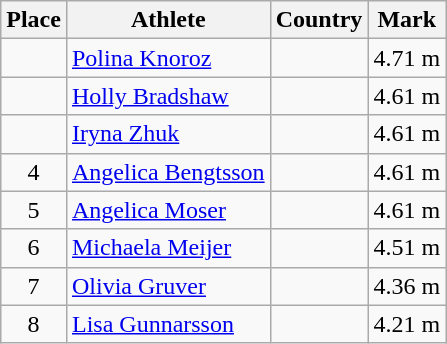<table class="wikitable">
<tr>
<th>Place</th>
<th>Athlete</th>
<th>Country</th>
<th>Mark</th>
</tr>
<tr>
<td align=center></td>
<td><a href='#'>Polina Knoroz</a></td>
<td></td>
<td>4.71 m</td>
</tr>
<tr>
<td align=center></td>
<td><a href='#'>Holly Bradshaw</a></td>
<td></td>
<td>4.61 m</td>
</tr>
<tr>
<td align=center></td>
<td><a href='#'>Iryna Zhuk</a></td>
<td></td>
<td>4.61 m</td>
</tr>
<tr>
<td align=center>4</td>
<td><a href='#'>Angelica Bengtsson</a></td>
<td></td>
<td>4.61 m</td>
</tr>
<tr>
<td align=center>5</td>
<td><a href='#'>Angelica Moser</a></td>
<td></td>
<td>4.61 m</td>
</tr>
<tr>
<td align=center>6</td>
<td><a href='#'>Michaela Meijer</a></td>
<td></td>
<td>4.51 m</td>
</tr>
<tr>
<td align=center>7</td>
<td><a href='#'>Olivia Gruver</a></td>
<td></td>
<td>4.36 m</td>
</tr>
<tr>
<td align=center>8</td>
<td><a href='#'>Lisa Gunnarsson</a></td>
<td></td>
<td>4.21 m</td>
</tr>
</table>
